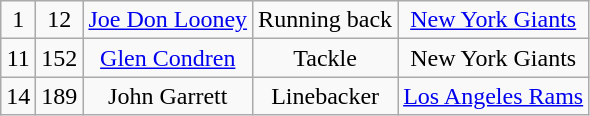<table class="wikitable" style="text-align:center">
<tr>
<td>1</td>
<td>12</td>
<td><a href='#'>Joe Don Looney</a></td>
<td>Running back</td>
<td><a href='#'>New York Giants</a></td>
</tr>
<tr>
<td>11</td>
<td>152</td>
<td><a href='#'>Glen Condren</a></td>
<td>Tackle</td>
<td>New York Giants</td>
</tr>
<tr>
<td>14</td>
<td>189</td>
<td>John Garrett</td>
<td>Linebacker</td>
<td><a href='#'>Los Angeles Rams</a></td>
</tr>
</table>
